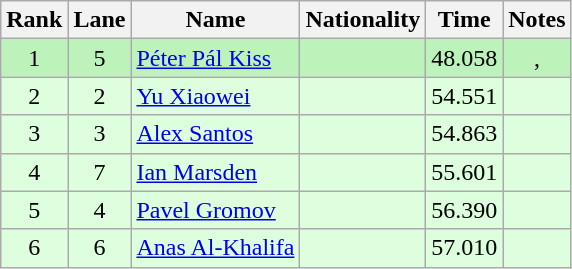<table class="wikitable" style="text-align:center;">
<tr>
<th>Rank</th>
<th>Lane</th>
<th>Name</th>
<th>Nationality</th>
<th>Time</th>
<th>Notes</th>
</tr>
<tr bgcolor=bbf3bb>
<td>1</td>
<td>5</td>
<td align=left><a href='#'>Péter Pál Kiss</a></td>
<td align=left></td>
<td>48.058</td>
<td>, </td>
</tr>
<tr bgcolor=ddffdd>
<td>2</td>
<td>2</td>
<td align=left><a href='#'>Yu Xiaowei</a></td>
<td align=left></td>
<td>54.551</td>
<td></td>
</tr>
<tr bgcolor=ddffdd>
<td>3</td>
<td>3</td>
<td align=left><a href='#'>Alex Santos</a></td>
<td align=left></td>
<td>54.863</td>
<td></td>
</tr>
<tr bgcolor=ddffdd>
<td>4</td>
<td>7</td>
<td align=left><a href='#'>Ian Marsden</a></td>
<td align=left></td>
<td>55.601</td>
<td></td>
</tr>
<tr bgcolor=ddffdd>
<td>5</td>
<td>4</td>
<td align=left><a href='#'>Pavel Gromov</a></td>
<td align=left></td>
<td>56.390</td>
<td></td>
</tr>
<tr bgcolor=ddffdd>
<td>6</td>
<td>6</td>
<td align=left><a href='#'>Anas Al-Khalifa</a></td>
<td align=left></td>
<td>57.010</td>
<td></td>
</tr>
</table>
